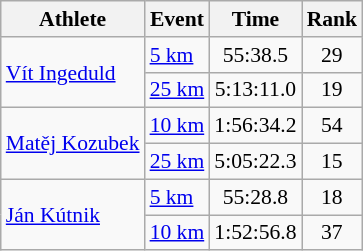<table class="wikitable" style="font-size:90%;">
<tr>
<th>Athlete</th>
<th>Event</th>
<th>Time</th>
<th>Rank</th>
</tr>
<tr align=center>
<td align=left rowspan=2><a href='#'>Vít Ingeduld</a></td>
<td align=left><a href='#'>5 km</a></td>
<td>55:38.5</td>
<td>29</td>
</tr>
<tr align=center>
<td align=left><a href='#'>25 km</a></td>
<td>5:13:11.0</td>
<td>19</td>
</tr>
<tr align=center>
<td align=left rowspan=2><a href='#'>Matěj Kozubek</a></td>
<td align=left><a href='#'>10 km</a></td>
<td>1:56:34.2</td>
<td>54</td>
</tr>
<tr align=center>
<td align=left><a href='#'>25 km</a></td>
<td>5:05:22.3</td>
<td>15</td>
</tr>
<tr align=center>
<td align=left rowspan=2><a href='#'>Ján Kútnik</a></td>
<td align=left><a href='#'>5 km</a></td>
<td>55:28.8</td>
<td>18</td>
</tr>
<tr align=center>
<td align=left><a href='#'>10 km</a></td>
<td>1:52:56.8</td>
<td>37</td>
</tr>
</table>
